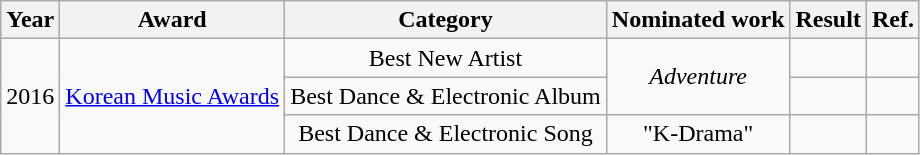<table class="wikitable" style="text-align:center;">
<tr>
<th>Year</th>
<th>Award</th>
<th>Category</th>
<th>Nominated work</th>
<th>Result</th>
<th>Ref.</th>
</tr>
<tr>
<td rowspan="3">2016</td>
<td rowspan="3"><a href='#'>Korean Music Awards</a></td>
<td>Best New Artist</td>
<td rowspan="2"><em>Adventure</em></td>
<td></td>
<td></td>
</tr>
<tr>
<td>Best Dance & Electronic Album</td>
<td></td>
<td></td>
</tr>
<tr>
<td>Best Dance & Electronic Song</td>
<td>"K-Drama"</td>
<td></td>
<td></td>
</tr>
</table>
